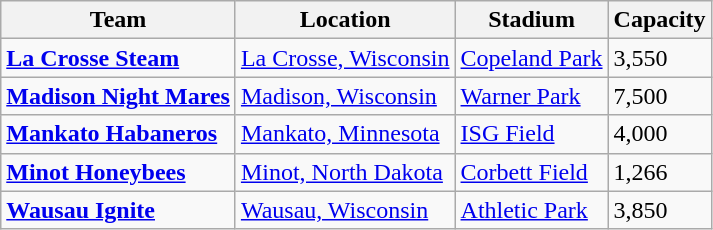<table class="wikitable sortable">
<tr>
<th>Team</th>
<th>Location</th>
<th>Stadium</th>
<th>Capacity</th>
</tr>
<tr>
<td><strong><a href='#'>La Crosse Steam</a></strong></td>
<td><a href='#'>La Crosse, Wisconsin</a></td>
<td><a href='#'>Copeland Park</a></td>
<td>3,550</td>
</tr>
<tr>
<td><strong><a href='#'>Madison Night Mares</a></strong></td>
<td><a href='#'>Madison, Wisconsin</a></td>
<td><a href='#'>Warner Park</a></td>
<td>7,500</td>
</tr>
<tr>
<td><strong><a href='#'>Mankato Habaneros</a></strong></td>
<td><a href='#'>Mankato, Minnesota</a></td>
<td><a href='#'>ISG Field</a></td>
<td>4,000</td>
</tr>
<tr>
<td><strong><a href='#'>Minot Honeybees</a></strong></td>
<td><a href='#'>Minot, North Dakota</a></td>
<td><a href='#'>Corbett Field</a></td>
<td>1,266</td>
</tr>
<tr>
<td><strong><a href='#'>Wausau Ignite</a></strong></td>
<td><a href='#'>Wausau, Wisconsin</a></td>
<td><a href='#'>Athletic Park</a></td>
<td>3,850</td>
</tr>
</table>
